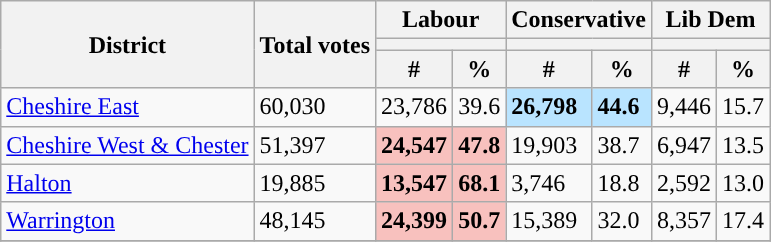<table class="wikitable sortable">
<tr>
<th rowspan=3>District</th>
<th rowspan=3>Total votes</th>
<th colspan="2">Labour</th>
<th colspan="2">Conservative</th>
<th colspan="2">Lib Dem</th>
</tr>
<tr>
<th colspan="2" style="background:"></th>
<th colspan="2" style="background:"></th>
<th colspan="2" style="background:"></th>
</tr>
<tr>
<th>#</th>
<th>%</th>
<th>#</th>
<th>%</th>
<th>#</th>
<th>%</th>
</tr>
<tr>
<td><a href='#'>Cheshire East</a></td>
<td>60,030</td>
<td>23,786</td>
<td>39.6</td>
<td style="background:#B9E4FF;"><strong>26,798</strong></td>
<td style="background:#B9E4FF;"><strong>44.6</strong></td>
<td>9,446</td>
<td>15.7</td>
</tr>
<tr>
<td><a href='#'>Cheshire West & Chester</a></td>
<td>51,397</td>
<td style="background:#F8C1BE;"><strong>24,547</strong></td>
<td style="background:#F8C1BE;"><strong>47.8</strong></td>
<td>19,903</td>
<td>38.7</td>
<td>6,947</td>
<td>13.5</td>
</tr>
<tr>
<td><a href='#'>Halton</a></td>
<td>19,885</td>
<td style="background:#F8C1BE;"><strong>13,547</strong></td>
<td style="background:#F8C1BE;"><strong>68.1</strong></td>
<td>3,746</td>
<td>18.8</td>
<td>2,592</td>
<td>13.0</td>
</tr>
<tr>
<td><a href='#'>Warrington</a></td>
<td>48,145</td>
<td style="background:#F8C1BE;"><strong>24,399</strong></td>
<td style="background:#F8C1BE;"><strong>50.7</strong></td>
<td>15,389</td>
<td>32.0</td>
<td>8,357</td>
<td>17.4</td>
</tr>
<tr>
</tr>
</table>
